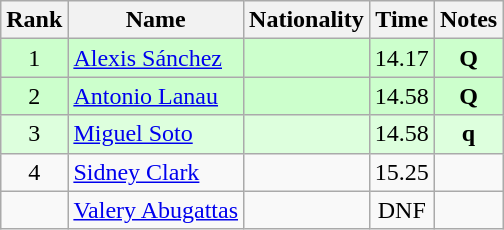<table class="wikitable sortable" style="text-align:center">
<tr>
<th>Rank</th>
<th>Name</th>
<th>Nationality</th>
<th>Time</th>
<th>Notes</th>
</tr>
<tr bgcolor=ccffcc>
<td align=center>1</td>
<td align=left><a href='#'>Alexis Sánchez</a></td>
<td align=left></td>
<td>14.17</td>
<td><strong>Q</strong></td>
</tr>
<tr bgcolor=ccffcc>
<td align=center>2</td>
<td align=left><a href='#'>Antonio Lanau</a></td>
<td align=left></td>
<td>14.58</td>
<td><strong>Q</strong></td>
</tr>
<tr bgcolor=ddffdd>
<td align=center>3</td>
<td align=left><a href='#'>Miguel Soto</a></td>
<td align=left></td>
<td>14.58</td>
<td><strong>q</strong></td>
</tr>
<tr>
<td align=center>4</td>
<td align=left><a href='#'>Sidney Clark</a></td>
<td align=left></td>
<td>15.25</td>
<td></td>
</tr>
<tr>
<td align=center></td>
<td align=left><a href='#'>Valery Abugattas</a></td>
<td align=left></td>
<td>DNF</td>
<td></td>
</tr>
</table>
